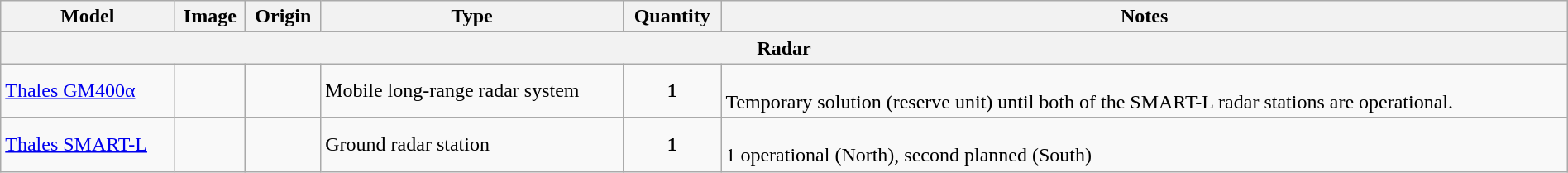<table class="wikitable" style="width:100%;">
<tr>
<th>Model</th>
<th>Image</th>
<th>Origin</th>
<th>Type</th>
<th>Quantity</th>
<th>Notes</th>
</tr>
<tr>
<th colspan="6">Radar</th>
</tr>
<tr>
<td><a href='#'>Thales GM400α</a></td>
<td style="text-align: center;"></td>
<td><small></small></td>
<td>Mobile long-range radar system</td>
<td style="text-align: center;"><strong>1</strong></td>
<td><br>Temporary solution (reserve unit) until both of the SMART-L radar stations are operational.</td>
</tr>
<tr>
<td><a href='#'>Thales SMART-L</a></td>
<td style="text-align: center;"></td>
<td><small></small></td>
<td>Ground radar station</td>
<td style="text-align: center;"><strong>1</strong></td>
<td><br>1 operational (North), second planned (South)</td>
</tr>
</table>
